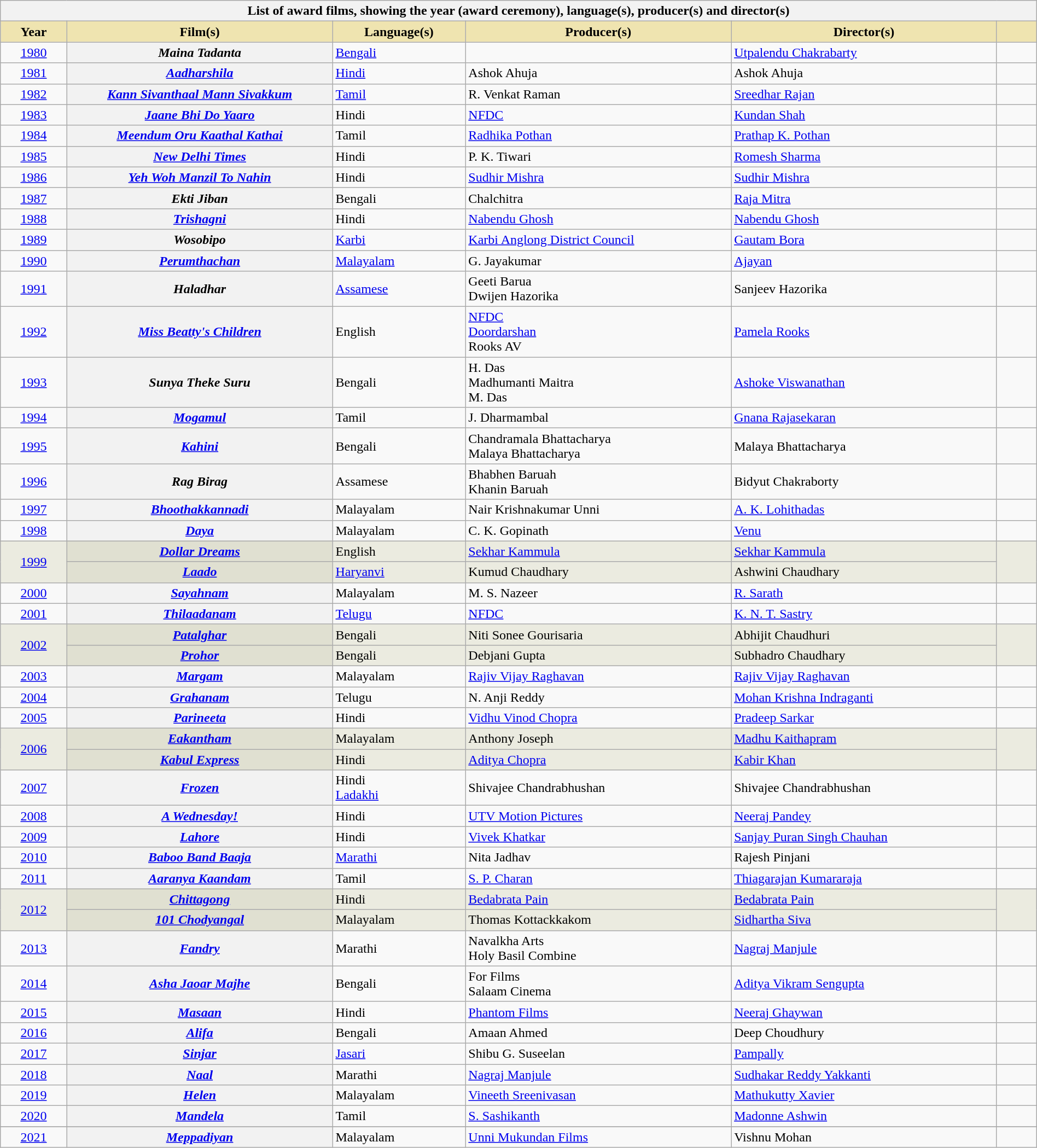<table class="wikitable sortable plainrowheaders" style="width:100%">
<tr>
<th colspan="6">List of award films, showing the year (award ceremony), language(s), producer(s) and director(s)</th>
</tr>
<tr>
<th scope="col" style="background-color:#EFE4B0;width:5%;">Year</th>
<th scope="col" style="background-color:#EFE4B0;width:20%;">Film(s)</th>
<th scope="col" style="background-color:#EFE4B0;width:10%;">Language(s)</th>
<th scope="col" style="background-color:#EFE4B0;width:20%;">Producer(s)</th>
<th scope="col" style="background-color:#EFE4B0;width:20%;">Director(s)</th>
<th scope="col" style="background-color:#EFE4B0;width:3%" class="unsortable"></th>
</tr>
<tr>
<td align="center"><a href='#'>1980<br></a></td>
<th scope="row"><em>Maina Tadanta</em></th>
<td><a href='#'>Bengali</a></td>
<td></td>
<td><a href='#'>Utpalendu Chakrabarty</a></td>
<td align="center"></td>
</tr>
<tr>
<td align="center"><a href='#'>1981<br></a></td>
<th scope="row"><em><a href='#'>Aadharshila</a></em></th>
<td><a href='#'>Hindi</a></td>
<td>Ashok Ahuja</td>
<td>Ashok Ahuja</td>
<td align="center"></td>
</tr>
<tr>
<td align="center"><a href='#'>1982<br></a></td>
<th scope="row"><em><a href='#'>Kann Sivanthaal Mann Sivakkum</a></em></th>
<td><a href='#'>Tamil</a></td>
<td>R. Venkat Raman</td>
<td><a href='#'>Sreedhar Rajan</a></td>
<td align="center"></td>
</tr>
<tr>
<td align="center"><a href='#'>1983<br></a></td>
<th scope="row"><em><a href='#'>Jaane Bhi Do Yaaro</a></em></th>
<td>Hindi</td>
<td><a href='#'>NFDC</a></td>
<td><a href='#'>Kundan Shah</a></td>
<td align="center"></td>
</tr>
<tr>
<td align="center"><a href='#'>1984<br></a></td>
<th scope="row"><em><a href='#'>Meendum Oru Kaathal Kathai</a></em></th>
<td>Tamil</td>
<td><a href='#'>Radhika Pothan</a></td>
<td><a href='#'>Prathap K. Pothan</a></td>
<td align="center"></td>
</tr>
<tr>
<td align="center"><a href='#'>1985<br></a></td>
<th scope="row"><em><a href='#'>New Delhi Times</a></em></th>
<td>Hindi</td>
<td>P. K. Tiwari</td>
<td><a href='#'>Romesh Sharma</a></td>
<td align="center"></td>
</tr>
<tr>
<td align="center"><a href='#'>1986<br></a></td>
<th scope="row"><em><a href='#'>Yeh Woh Manzil To Nahin</a></em></th>
<td>Hindi</td>
<td><a href='#'>Sudhir Mishra</a></td>
<td><a href='#'>Sudhir Mishra</a></td>
<td align="center"></td>
</tr>
<tr>
<td align="center"><a href='#'>1987<br></a></td>
<th scope="row"><em>Ekti Jiban</em></th>
<td>Bengali</td>
<td>Chalchitra</td>
<td><a href='#'>Raja Mitra</a></td>
<td align="center"></td>
</tr>
<tr>
<td align="center"><a href='#'>1988<br></a></td>
<th scope="row"><em><a href='#'>Trishagni</a></em></th>
<td>Hindi</td>
<td><a href='#'>Nabendu Ghosh</a></td>
<td><a href='#'>Nabendu Ghosh</a></td>
<td align="center"></td>
</tr>
<tr>
<td align="center"><a href='#'>1989<br></a></td>
<th scope="row"><em>Wosobipo</em></th>
<td><a href='#'>Karbi</a></td>
<td><a href='#'>Karbi Anglong District Council</a></td>
<td><a href='#'>Gautam Bora</a></td>
<td align="center"></td>
</tr>
<tr>
<td align="center"><a href='#'>1990<br></a></td>
<th scope="row"><em><a href='#'>Perumthachan</a></em></th>
<td><a href='#'>Malayalam</a></td>
<td>G. Jayakumar</td>
<td><a href='#'>Ajayan</a></td>
<td align="center"></td>
</tr>
<tr>
<td align="center"><a href='#'>1991<br></a></td>
<th scope="row"><em>Haladhar</em></th>
<td><a href='#'>Assamese</a></td>
<td>Geeti Barua<br>Dwijen Hazorika</td>
<td>Sanjeev Hazorika</td>
<td align="center"></td>
</tr>
<tr>
<td align="center"><a href='#'>1992<br></a></td>
<th scope="row"><em><a href='#'>Miss Beatty's Children</a></em></th>
<td>English</td>
<td><a href='#'>NFDC</a><br><a href='#'>Doordarshan</a><br>Rooks AV</td>
<td><a href='#'>Pamela Rooks</a></td>
<td align="center"></td>
</tr>
<tr>
<td align="center"><a href='#'>1993<br></a></td>
<th scope="row"><em>Sunya Theke Suru</em></th>
<td>Bengali</td>
<td>H. Das<br>Madhumanti Maitra<br>M. Das</td>
<td><a href='#'>Ashoke Viswanathan</a></td>
<td align="center"></td>
</tr>
<tr>
<td align="center"><a href='#'>1994<br></a></td>
<th scope="row"><em><a href='#'>Mogamul</a></em></th>
<td>Tamil</td>
<td>J. Dharmambal</td>
<td><a href='#'>Gnana Rajasekaran</a></td>
<td align="center"></td>
</tr>
<tr>
<td align="center"><a href='#'>1995<br></a></td>
<th scope="row"><em><a href='#'>Kahini</a></em></th>
<td>Bengali</td>
<td>Chandramala Bhattacharya<br>Malaya Bhattacharya</td>
<td>Malaya Bhattacharya</td>
<td align="center"></td>
</tr>
<tr>
<td align="center"><a href='#'>1996<br></a></td>
<th scope="row"><em>Rag Birag</em></th>
<td>Assamese</td>
<td>Bhabhen Baruah<br>Khanin Baruah</td>
<td>Bidyut Chakraborty</td>
<td align="center"></td>
</tr>
<tr>
<td align="center"><a href='#'>1997<br></a></td>
<th scope="row"><em><a href='#'>Bhoothakkannadi</a></em></th>
<td>Malayalam</td>
<td>Nair Krishnakumar Unni</td>
<td><a href='#'>A. K. Lohithadas</a></td>
<td align="center"></td>
</tr>
<tr>
<td align="center"><a href='#'>1998<br></a></td>
<th scope="row"><em><a href='#'>Daya</a></em></th>
<td>Malayalam</td>
<td>C. K. Gopinath</td>
<td><a href='#'>Venu</a></td>
<td align="center"></td>
</tr>
<tr style="background-color:#EBEBE0;">
<td align="center" rowspan="2"><a href='#'>1999<br></a></td>
<th scope="row" style="background-color:#E0E0D1"><em><a href='#'>Dollar Dreams</a></em></th>
<td>English</td>
<td><a href='#'>Sekhar Kammula</a></td>
<td><a href='#'>Sekhar Kammula</a></td>
<td align="center" rowspan="2"></td>
</tr>
<tr style="background-color:#EBEBE0;">
<th scope="row" style="background-color:#E0E0D1"><em><a href='#'>Laado</a></em></th>
<td><a href='#'>Haryanvi</a></td>
<td>Kumud Chaudhary</td>
<td>Ashwini Chaudhary</td>
</tr>
<tr>
<td align="center"><a href='#'>2000<br></a></td>
<th scope="row"><em><a href='#'>Sayahnam</a></em></th>
<td>Malayalam</td>
<td>M. S. Nazeer</td>
<td><a href='#'>R. Sarath</a></td>
<td align="center"></td>
</tr>
<tr>
<td align="center"><a href='#'>2001<br></a></td>
<th scope="row"><em><a href='#'>Thilaadanam</a></em></th>
<td><a href='#'>Telugu</a></td>
<td><a href='#'>NFDC</a></td>
<td><a href='#'>K. N. T. Sastry</a></td>
<td align="center"></td>
</tr>
<tr style="background-color:#EBEBE0;">
<td align="center" rowspan="2"><a href='#'>2002<br></a></td>
<th scope="row" style="background-color:#E0E0D1"><em><a href='#'>Patalghar</a></em></th>
<td>Bengali</td>
<td>Niti Sonee Gourisaria</td>
<td>Abhijit Chaudhuri</td>
<td align="center" rowspan="2"></td>
</tr>
<tr style="background-color:#EBEBE0;">
<th scope="row" style="background-color:#E0E0D1"><em><a href='#'>Prohor</a></em></th>
<td>Bengali</td>
<td>Debjani Gupta</td>
<td>Subhadro Chaudhary</td>
</tr>
<tr>
<td align="center"><a href='#'>2003<br></a></td>
<th scope="row"><em><a href='#'>Margam</a></em></th>
<td>Malayalam</td>
<td><a href='#'>Rajiv Vijay Raghavan</a></td>
<td><a href='#'>Rajiv Vijay Raghavan</a></td>
<td align="center"></td>
</tr>
<tr>
<td align="center"><a href='#'>2004<br></a></td>
<th scope="row"><em><a href='#'>Grahanam</a></em></th>
<td>Telugu</td>
<td>N. Anji Reddy</td>
<td><a href='#'>Mohan Krishna Indraganti</a></td>
<td align="center"></td>
</tr>
<tr>
<td align="center"><a href='#'>2005<br></a></td>
<th scope="row"><em><a href='#'>Parineeta</a></em></th>
<td>Hindi</td>
<td><a href='#'>Vidhu Vinod Chopra</a></td>
<td><a href='#'>Pradeep Sarkar</a></td>
<td align="center"></td>
</tr>
<tr style="background-color:#EBEBE0;">
<td align="center" rowspan="2"><a href='#'>2006<br></a></td>
<th scope="row" style="background-color:#E0E0D1"><em><a href='#'>Eakantham</a></em></th>
<td>Malayalam</td>
<td>Anthony Joseph</td>
<td><a href='#'>Madhu Kaithapram</a></td>
<td align="center" rowspan="2"></td>
</tr>
<tr style="background-color:#EBEBE0;">
<th scope="row" style="background-color:#E0E0D1"><em><a href='#'>Kabul Express</a></em></th>
<td>Hindi</td>
<td><a href='#'>Aditya Chopra</a></td>
<td><a href='#'>Kabir Khan</a></td>
</tr>
<tr>
<td align="center"><a href='#'>2007<br></a></td>
<th scope="row"><em><a href='#'>Frozen</a></em></th>
<td>Hindi<br><a href='#'>Ladakhi</a></td>
<td>Shivajee Chandrabhushan</td>
<td>Shivajee Chandrabhushan</td>
<td align="center"></td>
</tr>
<tr>
<td align="center"><a href='#'>2008<br></a></td>
<th scope="row"><em><a href='#'>A Wednesday!</a></em></th>
<td>Hindi</td>
<td><a href='#'>UTV Motion Pictures</a></td>
<td><a href='#'>Neeraj Pandey</a></td>
<td align="center"></td>
</tr>
<tr>
<td align="center"><a href='#'>2009<br></a></td>
<th scope="row"><em><a href='#'>Lahore</a></em></th>
<td>Hindi</td>
<td><a href='#'>Vivek Khatkar</a></td>
<td><a href='#'>Sanjay Puran Singh Chauhan</a></td>
<td align="center"></td>
</tr>
<tr>
<td align="center"><a href='#'>2010<br></a></td>
<th scope="row"><em><a href='#'>Baboo Band Baaja</a></em></th>
<td><a href='#'>Marathi</a></td>
<td>Nita Jadhav</td>
<td>Rajesh Pinjani</td>
<td align="center"></td>
</tr>
<tr>
<td align="center"><a href='#'>2011<br></a></td>
<th scope="row"><em><a href='#'>Aaranya Kaandam</a></em></th>
<td>Tamil</td>
<td><a href='#'>S. P. Charan</a></td>
<td><a href='#'>Thiagarajan Kumararaja</a></td>
<td align="center"></td>
</tr>
<tr style="background-color:#EBEBE0;">
<td align="center" rowspan="2"><a href='#'>2012<br></a></td>
<th scope="row" style="background-color:#E0E0D1"><em><a href='#'>Chittagong</a></em></th>
<td>Hindi</td>
<td><a href='#'>Bedabrata Pain</a></td>
<td><a href='#'>Bedabrata Pain</a></td>
<td align="center" rowspan="2"></td>
</tr>
<tr style="background-color:#EBEBE0;">
<th scope="row" style="background-color:#E0E0D1"><em><a href='#'>101 Chodyangal</a></em></th>
<td>Malayalam</td>
<td>Thomas Kottackkakom</td>
<td><a href='#'>Sidhartha Siva</a></td>
</tr>
<tr>
<td align="center"><a href='#'>2013<br></a></td>
<th scope="row"><em><a href='#'>Fandry</a></em></th>
<td>Marathi</td>
<td>Navalkha Arts<br>Holy Basil Combine</td>
<td><a href='#'>Nagraj Manjule</a></td>
<td align="center"></td>
</tr>
<tr>
<td align="center"><a href='#'>2014<br></a></td>
<th scope="row"><em><a href='#'>Asha Jaoar Majhe</a></em></th>
<td>Bengali</td>
<td>For Films<br>Salaam Cinema</td>
<td><a href='#'>Aditya Vikram Sengupta</a></td>
<td align="center"></td>
</tr>
<tr>
<td align="center"><a href='#'>2015<br></a></td>
<th scope="row"><em><a href='#'>Masaan</a></em></th>
<td>Hindi</td>
<td><a href='#'>Phantom Films</a></td>
<td><a href='#'>Neeraj Ghaywan</a></td>
<td align="center"></td>
</tr>
<tr>
<td align="center"><a href='#'>2016<br></a></td>
<th scope="row"><em><a href='#'>Alifa</a></em></th>
<td>Bengali</td>
<td>Amaan Ahmed</td>
<td>Deep Choudhury</td>
<td align="center"></td>
</tr>
<tr>
<td align="center"><a href='#'>2017<br></a></td>
<th scope="row"><em><a href='#'>Sinjar</a></em></th>
<td><a href='#'>Jasari</a></td>
<td>Shibu G. Suseelan</td>
<td><a href='#'>Pampally</a></td>
<td align="center"></td>
</tr>
<tr>
<td align="center"><a href='#'>2018<br></a></td>
<th scope="row"><em><a href='#'>Naal</a></em></th>
<td>Marathi</td>
<td><a href='#'>Nagraj Manjule</a></td>
<td><a href='#'>Sudhakar Reddy Yakkanti</a></td>
<td align="center"></td>
</tr>
<tr>
<td align="center"><a href='#'>2019<br></a></td>
<th scope="row"><em><a href='#'>Helen</a></em></th>
<td>Malayalam</td>
<td><a href='#'>Vineeth Sreenivasan</a></td>
<td><a href='#'>Mathukutty Xavier</a></td>
<td align="center"></td>
</tr>
<tr>
<td align="center"><a href='#'>2020<br></a></td>
<th scope="row"><em><a href='#'>Mandela</a></em></th>
<td>Tamil</td>
<td><a href='#'>S. Sashikanth</a></td>
<td><a href='#'>Madonne Ashwin</a></td>
<td align="center"></td>
</tr>
<tr>
</tr>
<tr>
<td align="center"><a href='#'>2021<br></a></td>
<th scope="row"><em><a href='#'>Meppadiyan</a></em></th>
<td>Malayalam</td>
<td><a href='#'>Unni Mukundan Films</a></td>
<td>Vishnu Mohan</td>
<td align="center"></td>
</tr>
</table>
